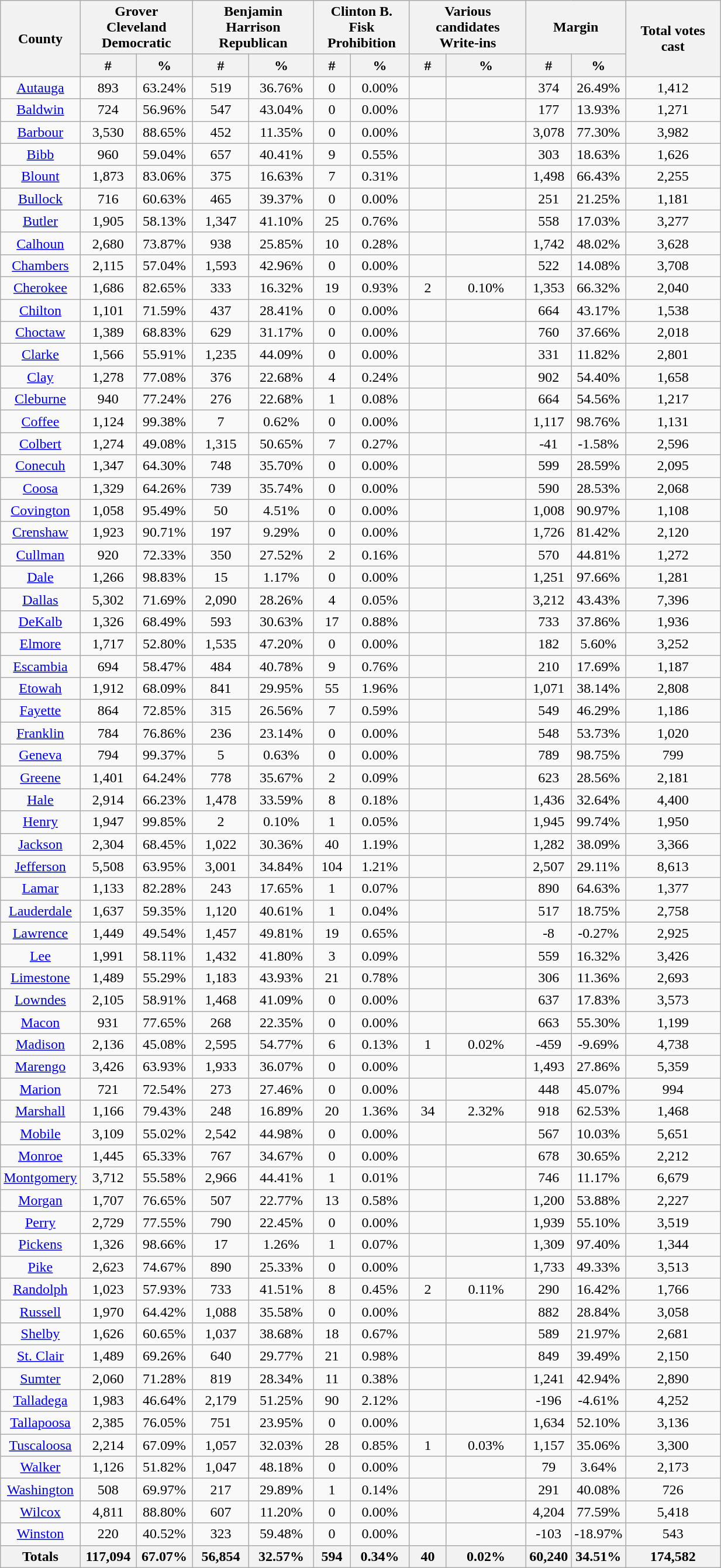<table width="65%"  class="wikitable sortable" style="text-align:center">
<tr>
<th colspan="1" rowspan="2">County</th>
<th style="text-align:center;" colspan="2">Grover Cleveland<br>Democratic</th>
<th style="text-align:center;" colspan="2">Benjamin Harrison<br>Republican</th>
<th style="text-align:center;" colspan="2">Clinton B. Fisk<br>Prohibition</th>
<th style="text-align:center;" colspan="2">Various candidates<br>Write-ins</th>
<th style="text-align:center;" colspan="2">Margin</th>
<th colspan="1" rowspan="2" style="text-align:center;">Total votes cast</th>
</tr>
<tr>
<th style="text-align:center;" data-sort-type="number">#</th>
<th style="text-align:center;" data-sort-type="number">%</th>
<th style="text-align:center;" data-sort-type="number">#</th>
<th style="text-align:center;" data-sort-type="number">%</th>
<th style="text-align:center;" data-sort-type="number">#</th>
<th style="text-align:center;" data-sort-type="number">%</th>
<th style="text-align:center;" data-sort-type="number">#</th>
<th style="text-align:center;" data-sort-type="number">%</th>
<th style="text-align:center;" data-sort-type="number">#</th>
<th style="text-align:center;" data-sort-type="number">%</th>
</tr>
<tr style="text-align:center;">
<td><a href='#'>Autauga</a></td>
<td>893</td>
<td>63.24%</td>
<td>519</td>
<td>36.76%</td>
<td>0</td>
<td>0.00%</td>
<td></td>
<td></td>
<td>374</td>
<td>26.49%</td>
<td>1,412</td>
</tr>
<tr style="text-align:center;">
<td><a href='#'>Baldwin</a></td>
<td>724</td>
<td>56.96%</td>
<td>547</td>
<td>43.04%</td>
<td>0</td>
<td>0.00%</td>
<td></td>
<td></td>
<td>177</td>
<td>13.93%</td>
<td>1,271</td>
</tr>
<tr style="text-align:center;">
<td><a href='#'>Barbour</a></td>
<td>3,530</td>
<td>88.65%</td>
<td>452</td>
<td>11.35%</td>
<td>0</td>
<td>0.00%</td>
<td></td>
<td></td>
<td>3,078</td>
<td>77.30%</td>
<td>3,982</td>
</tr>
<tr style="text-align:center;">
<td><a href='#'>Bibb</a></td>
<td>960</td>
<td>59.04%</td>
<td>657</td>
<td>40.41%</td>
<td>9</td>
<td>0.55%</td>
<td></td>
<td></td>
<td>303</td>
<td>18.63%</td>
<td>1,626</td>
</tr>
<tr style="text-align:center;">
<td><a href='#'>Blount</a></td>
<td>1,873</td>
<td>83.06%</td>
<td>375</td>
<td>16.63%</td>
<td>7</td>
<td>0.31%</td>
<td></td>
<td></td>
<td>1,498</td>
<td>66.43%</td>
<td>2,255</td>
</tr>
<tr style="text-align:center;">
<td><a href='#'>Bullock</a></td>
<td>716</td>
<td>60.63%</td>
<td>465</td>
<td>39.37%</td>
<td>0</td>
<td>0.00%</td>
<td></td>
<td></td>
<td>251</td>
<td>21.25%</td>
<td>1,181</td>
</tr>
<tr style="text-align:center;">
<td><a href='#'>Butler</a></td>
<td>1,905</td>
<td>58.13%</td>
<td>1,347</td>
<td>41.10%</td>
<td>25</td>
<td>0.76%</td>
<td></td>
<td></td>
<td>558</td>
<td>17.03%</td>
<td>3,277</td>
</tr>
<tr style="text-align:center;">
<td><a href='#'>Calhoun</a></td>
<td>2,680</td>
<td>73.87%</td>
<td>938</td>
<td>25.85%</td>
<td>10</td>
<td>0.28%</td>
<td></td>
<td></td>
<td>1,742</td>
<td>48.02%</td>
<td>3,628</td>
</tr>
<tr style="text-align:center;">
<td><a href='#'>Chambers</a></td>
<td>2,115</td>
<td>57.04%</td>
<td>1,593</td>
<td>42.96%</td>
<td>0</td>
<td>0.00%</td>
<td></td>
<td></td>
<td>522</td>
<td>14.08%</td>
<td>3,708</td>
</tr>
<tr style="text-align:center;">
<td><a href='#'>Cherokee</a></td>
<td>1,686</td>
<td>82.65%</td>
<td>333</td>
<td>16.32%</td>
<td>19</td>
<td>0.93%</td>
<td>2</td>
<td>0.10%</td>
<td>1,353</td>
<td>66.32%</td>
<td>2,040</td>
</tr>
<tr style="text-align:center;">
<td><a href='#'>Chilton</a></td>
<td>1,101</td>
<td>71.59%</td>
<td>437</td>
<td>28.41%</td>
<td>0</td>
<td>0.00%</td>
<td></td>
<td></td>
<td>664</td>
<td>43.17%</td>
<td>1,538</td>
</tr>
<tr style="text-align:center;">
<td><a href='#'>Choctaw</a></td>
<td>1,389</td>
<td>68.83%</td>
<td>629</td>
<td>31.17%</td>
<td>0</td>
<td>0.00%</td>
<td></td>
<td></td>
<td>760</td>
<td>37.66%</td>
<td>2,018</td>
</tr>
<tr style="text-align:center;">
<td><a href='#'>Clarke</a></td>
<td>1,566</td>
<td>55.91%</td>
<td>1,235</td>
<td>44.09%</td>
<td>0</td>
<td>0.00%</td>
<td></td>
<td></td>
<td>331</td>
<td>11.82%</td>
<td>2,801</td>
</tr>
<tr style="text-align:center;">
<td><a href='#'>Clay</a></td>
<td>1,278</td>
<td>77.08%</td>
<td>376</td>
<td>22.68%</td>
<td>4</td>
<td>0.24%</td>
<td></td>
<td></td>
<td>902</td>
<td>54.40%</td>
<td>1,658</td>
</tr>
<tr style="text-align:center;">
<td><a href='#'>Cleburne</a></td>
<td>940</td>
<td>77.24%</td>
<td>276</td>
<td>22.68%</td>
<td>1</td>
<td>0.08%</td>
<td></td>
<td></td>
<td>664</td>
<td>54.56%</td>
<td>1,217</td>
</tr>
<tr style="text-align:center;">
<td><a href='#'>Coffee</a></td>
<td>1,124</td>
<td>99.38%</td>
<td>7</td>
<td>0.62%</td>
<td>0</td>
<td>0.00%</td>
<td></td>
<td></td>
<td>1,117</td>
<td>98.76%</td>
<td>1,131</td>
</tr>
<tr style="text-align:center;">
<td><a href='#'>Colbert</a></td>
<td>1,274</td>
<td>49.08%</td>
<td>1,315</td>
<td>50.65%</td>
<td>7</td>
<td>0.27%</td>
<td></td>
<td></td>
<td>-41</td>
<td>-1.58%</td>
<td>2,596</td>
</tr>
<tr style="text-align:center;">
<td><a href='#'>Conecuh</a></td>
<td>1,347</td>
<td>64.30%</td>
<td>748</td>
<td>35.70%</td>
<td>0</td>
<td>0.00%</td>
<td></td>
<td></td>
<td>599</td>
<td>28.59%</td>
<td>2,095</td>
</tr>
<tr style="text-align:center;">
<td><a href='#'>Coosa</a></td>
<td>1,329</td>
<td>64.26%</td>
<td>739</td>
<td>35.74%</td>
<td>0</td>
<td>0.00%</td>
<td></td>
<td></td>
<td>590</td>
<td>28.53%</td>
<td>2,068</td>
</tr>
<tr style="text-align:center;">
<td><a href='#'>Covington</a></td>
<td>1,058</td>
<td>95.49%</td>
<td>50</td>
<td>4.51%</td>
<td>0</td>
<td>0.00%</td>
<td></td>
<td></td>
<td>1,008</td>
<td>90.97%</td>
<td>1,108</td>
</tr>
<tr style="text-align:center;">
<td><a href='#'>Crenshaw</a></td>
<td>1,923</td>
<td>90.71%</td>
<td>197</td>
<td>9.29%</td>
<td>0</td>
<td>0.00%</td>
<td></td>
<td></td>
<td>1,726</td>
<td>81.42%</td>
<td>2,120</td>
</tr>
<tr style="text-align:center;">
<td><a href='#'>Cullman</a></td>
<td>920</td>
<td>72.33%</td>
<td>350</td>
<td>27.52%</td>
<td>2</td>
<td>0.16%</td>
<td></td>
<td></td>
<td>570</td>
<td>44.81%</td>
<td>1,272</td>
</tr>
<tr style="text-align:center;">
<td><a href='#'>Dale</a></td>
<td>1,266</td>
<td>98.83%</td>
<td>15</td>
<td>1.17%</td>
<td>0</td>
<td>0.00%</td>
<td></td>
<td></td>
<td>1,251</td>
<td>97.66%</td>
<td>1,281</td>
</tr>
<tr style="text-align:center;">
<td><a href='#'>Dallas</a></td>
<td>5,302</td>
<td>71.69%</td>
<td>2,090</td>
<td>28.26%</td>
<td>4</td>
<td>0.05%</td>
<td></td>
<td></td>
<td>3,212</td>
<td>43.43%</td>
<td>7,396</td>
</tr>
<tr style="text-align:center;">
<td><a href='#'>DeKalb</a></td>
<td>1,326</td>
<td>68.49%</td>
<td>593</td>
<td>30.63%</td>
<td>17</td>
<td>0.88%</td>
<td></td>
<td></td>
<td>733</td>
<td>37.86%</td>
<td>1,936</td>
</tr>
<tr style="text-align:center;">
<td><a href='#'>Elmore</a></td>
<td>1,717</td>
<td>52.80%</td>
<td>1,535</td>
<td>47.20%</td>
<td>0</td>
<td>0.00%</td>
<td></td>
<td></td>
<td>182</td>
<td>5.60%</td>
<td>3,252</td>
</tr>
<tr style="text-align:center;">
<td><a href='#'>Escambia</a></td>
<td>694</td>
<td>58.47%</td>
<td>484</td>
<td>40.78%</td>
<td>9</td>
<td>0.76%</td>
<td></td>
<td></td>
<td>210</td>
<td>17.69%</td>
<td>1,187</td>
</tr>
<tr style="text-align:center;">
<td><a href='#'>Etowah</a></td>
<td>1,912</td>
<td>68.09%</td>
<td>841</td>
<td>29.95%</td>
<td>55</td>
<td>1.96%</td>
<td></td>
<td></td>
<td>1,071</td>
<td>38.14%</td>
<td>2,808</td>
</tr>
<tr style="text-align:center;">
<td><a href='#'>Fayette</a></td>
<td>864</td>
<td>72.85%</td>
<td>315</td>
<td>26.56%</td>
<td>7</td>
<td>0.59%</td>
<td></td>
<td></td>
<td>549</td>
<td>46.29%</td>
<td>1,186</td>
</tr>
<tr style="text-align:center;">
<td><a href='#'>Franklin</a></td>
<td>784</td>
<td>76.86%</td>
<td>236</td>
<td>23.14%</td>
<td>0</td>
<td>0.00%</td>
<td></td>
<td></td>
<td>548</td>
<td>53.73%</td>
<td>1,020</td>
</tr>
<tr style="text-align:center;">
<td><a href='#'>Geneva</a></td>
<td>794</td>
<td>99.37%</td>
<td>5</td>
<td>0.63%</td>
<td>0</td>
<td>0.00%</td>
<td></td>
<td></td>
<td>789</td>
<td>98.75%</td>
<td>799</td>
</tr>
<tr style="text-align:center;">
<td><a href='#'>Greene</a></td>
<td>1,401</td>
<td>64.24%</td>
<td>778</td>
<td>35.67%</td>
<td>2</td>
<td>0.09%</td>
<td></td>
<td></td>
<td>623</td>
<td>28.56%</td>
<td>2,181</td>
</tr>
<tr style="text-align:center;">
<td><a href='#'>Hale</a></td>
<td>2,914</td>
<td>66.23%</td>
<td>1,478</td>
<td>33.59%</td>
<td>8</td>
<td>0.18%</td>
<td></td>
<td></td>
<td>1,436</td>
<td>32.64%</td>
<td>4,400</td>
</tr>
<tr style="text-align:center;">
<td><a href='#'>Henry</a></td>
<td>1,947</td>
<td>99.85%</td>
<td>2</td>
<td>0.10%</td>
<td>1</td>
<td>0.05%</td>
<td></td>
<td></td>
<td>1,945</td>
<td>99.74%</td>
<td>1,950</td>
</tr>
<tr style="text-align:center;">
<td><a href='#'>Jackson</a></td>
<td>2,304</td>
<td>68.45%</td>
<td>1,022</td>
<td>30.36%</td>
<td>40</td>
<td>1.19%</td>
<td></td>
<td></td>
<td>1,282</td>
<td>38.09%</td>
<td>3,366</td>
</tr>
<tr style="text-align:center;">
<td><a href='#'>Jefferson</a></td>
<td>5,508</td>
<td>63.95%</td>
<td>3,001</td>
<td>34.84%</td>
<td>104</td>
<td>1.21%</td>
<td></td>
<td></td>
<td>2,507</td>
<td>29.11%</td>
<td>8,613</td>
</tr>
<tr style="text-align:center;">
<td><a href='#'>Lamar</a></td>
<td>1,133</td>
<td>82.28%</td>
<td>243</td>
<td>17.65%</td>
<td>1</td>
<td>0.07%</td>
<td></td>
<td></td>
<td>890</td>
<td>64.63%</td>
<td>1,377</td>
</tr>
<tr style="text-align:center;">
<td><a href='#'>Lauderdale</a></td>
<td>1,637</td>
<td>59.35%</td>
<td>1,120</td>
<td>40.61%</td>
<td>1</td>
<td>0.04%</td>
<td></td>
<td></td>
<td>517</td>
<td>18.75%</td>
<td>2,758</td>
</tr>
<tr style="text-align:center;">
<td><a href='#'>Lawrence</a></td>
<td>1,449</td>
<td>49.54%</td>
<td>1,457</td>
<td>49.81%</td>
<td>19</td>
<td>0.65%</td>
<td></td>
<td></td>
<td>-8</td>
<td>-0.27%</td>
<td>2,925</td>
</tr>
<tr style="text-align:center;">
<td><a href='#'>Lee</a></td>
<td>1,991</td>
<td>58.11%</td>
<td>1,432</td>
<td>41.80%</td>
<td>3</td>
<td>0.09%</td>
<td></td>
<td></td>
<td>559</td>
<td>16.32%</td>
<td>3,426</td>
</tr>
<tr style="text-align:center;">
<td><a href='#'>Limestone</a></td>
<td>1,489</td>
<td>55.29%</td>
<td>1,183</td>
<td>43.93%</td>
<td>21</td>
<td>0.78%</td>
<td></td>
<td></td>
<td>306</td>
<td>11.36%</td>
<td>2,693</td>
</tr>
<tr style="text-align:center;">
<td><a href='#'>Lowndes</a></td>
<td>2,105</td>
<td>58.91%</td>
<td>1,468</td>
<td>41.09%</td>
<td>0</td>
<td>0.00%</td>
<td></td>
<td></td>
<td>637</td>
<td>17.83%</td>
<td>3,573</td>
</tr>
<tr style="text-align:center;">
<td><a href='#'>Macon</a></td>
<td>931</td>
<td>77.65%</td>
<td>268</td>
<td>22.35%</td>
<td>0</td>
<td>0.00%</td>
<td></td>
<td></td>
<td>663</td>
<td>55.30%</td>
<td>1,199</td>
</tr>
<tr style="text-align:center;">
<td><a href='#'>Madison</a></td>
<td>2,136</td>
<td>45.08%</td>
<td>2,595</td>
<td>54.77%</td>
<td>6</td>
<td>0.13%</td>
<td>1</td>
<td>0.02%</td>
<td>-459</td>
<td>-9.69%</td>
<td>4,738</td>
</tr>
<tr style="text-align:center;">
<td><a href='#'>Marengo</a></td>
<td>3,426</td>
<td>63.93%</td>
<td>1,933</td>
<td>36.07%</td>
<td>0</td>
<td>0.00%</td>
<td></td>
<td></td>
<td>1,493</td>
<td>27.86%</td>
<td>5,359</td>
</tr>
<tr style="text-align:center;">
<td><a href='#'>Marion</a></td>
<td>721</td>
<td>72.54%</td>
<td>273</td>
<td>27.46%</td>
<td>0</td>
<td>0.00%</td>
<td></td>
<td></td>
<td>448</td>
<td>45.07%</td>
<td>994</td>
</tr>
<tr style="text-align:center;">
<td><a href='#'>Marshall</a></td>
<td>1,166</td>
<td>79.43%</td>
<td>248</td>
<td>16.89%</td>
<td>20</td>
<td>1.36%</td>
<td>34</td>
<td>2.32%</td>
<td>918</td>
<td>62.53%</td>
<td>1,468</td>
</tr>
<tr style="text-align:center;">
<td><a href='#'>Mobile</a></td>
<td>3,109</td>
<td>55.02%</td>
<td>2,542</td>
<td>44.98%</td>
<td>0</td>
<td>0.00%</td>
<td></td>
<td></td>
<td>567</td>
<td>10.03%</td>
<td>5,651</td>
</tr>
<tr style="text-align:center;">
<td><a href='#'>Monroe</a></td>
<td>1,445</td>
<td>65.33%</td>
<td>767</td>
<td>34.67%</td>
<td>0</td>
<td>0.00%</td>
<td></td>
<td></td>
<td>678</td>
<td>30.65%</td>
<td>2,212</td>
</tr>
<tr style="text-align:center;">
<td><a href='#'>Montgomery</a></td>
<td>3,712</td>
<td>55.58%</td>
<td>2,966</td>
<td>44.41%</td>
<td>1</td>
<td>0.01%</td>
<td></td>
<td></td>
<td>746</td>
<td>11.17%</td>
<td>6,679</td>
</tr>
<tr style="text-align:center;">
<td><a href='#'>Morgan</a></td>
<td>1,707</td>
<td>76.65%</td>
<td>507</td>
<td>22.77%</td>
<td>13</td>
<td>0.58%</td>
<td></td>
<td></td>
<td>1,200</td>
<td>53.88%</td>
<td>2,227</td>
</tr>
<tr style="text-align:center;">
<td><a href='#'>Perry</a></td>
<td>2,729</td>
<td>77.55%</td>
<td>790</td>
<td>22.45%</td>
<td>0</td>
<td>0.00%</td>
<td></td>
<td></td>
<td>1,939</td>
<td>55.10%</td>
<td>3,519</td>
</tr>
<tr style="text-align:center;">
<td><a href='#'>Pickens</a></td>
<td>1,326</td>
<td>98.66%</td>
<td>17</td>
<td>1.26%</td>
<td>1</td>
<td>0.07%</td>
<td></td>
<td></td>
<td>1,309</td>
<td>97.40%</td>
<td>1,344</td>
</tr>
<tr style="text-align:center;">
<td><a href='#'>Pike</a></td>
<td>2,623</td>
<td>74.67%</td>
<td>890</td>
<td>25.33%</td>
<td>0</td>
<td>0.00%</td>
<td></td>
<td></td>
<td>1,733</td>
<td>49.33%</td>
<td>3,513</td>
</tr>
<tr style="text-align:center;">
<td><a href='#'>Randolph</a></td>
<td>1,023</td>
<td>57.93%</td>
<td>733</td>
<td>41.51%</td>
<td>8</td>
<td>0.45%</td>
<td>2</td>
<td>0.11%</td>
<td>290</td>
<td>16.42%</td>
<td>1,766</td>
</tr>
<tr style="text-align:center;">
<td><a href='#'>Russell</a></td>
<td>1,970</td>
<td>64.42%</td>
<td>1,088</td>
<td>35.58%</td>
<td>0</td>
<td>0.00%</td>
<td></td>
<td></td>
<td>882</td>
<td>28.84%</td>
<td>3,058</td>
</tr>
<tr style="text-align:center;">
<td><a href='#'>Shelby</a></td>
<td>1,626</td>
<td>60.65%</td>
<td>1,037</td>
<td>38.68%</td>
<td>18</td>
<td>0.67%</td>
<td></td>
<td></td>
<td>589</td>
<td>21.97%</td>
<td>2,681</td>
</tr>
<tr style="text-align:center;">
<td><a href='#'>St. Clair</a></td>
<td>1,489</td>
<td>69.26%</td>
<td>640</td>
<td>29.77%</td>
<td>21</td>
<td>0.98%</td>
<td></td>
<td></td>
<td>849</td>
<td>39.49%</td>
<td>2,150</td>
</tr>
<tr style="text-align:center;">
<td><a href='#'>Sumter</a></td>
<td>2,060</td>
<td>71.28%</td>
<td>819</td>
<td>28.34%</td>
<td>11</td>
<td>0.38%</td>
<td></td>
<td></td>
<td>1,241</td>
<td>42.94%</td>
<td>2,890</td>
</tr>
<tr style="text-align:center;">
<td><a href='#'>Talladega</a></td>
<td>1,983</td>
<td>46.64%</td>
<td>2,179</td>
<td>51.25%</td>
<td>90</td>
<td>2.12%</td>
<td></td>
<td></td>
<td>-196</td>
<td>-4.61%</td>
<td>4,252</td>
</tr>
<tr style="text-align:center;">
<td><a href='#'>Tallapoosa</a></td>
<td>2,385</td>
<td>76.05%</td>
<td>751</td>
<td>23.95%</td>
<td>0</td>
<td>0.00%</td>
<td></td>
<td></td>
<td>1,634</td>
<td>52.10%</td>
<td>3,136</td>
</tr>
<tr style="text-align:center;">
<td><a href='#'>Tuscaloosa</a></td>
<td>2,214</td>
<td>67.09%</td>
<td>1,057</td>
<td>32.03%</td>
<td>28</td>
<td>0.85%</td>
<td>1</td>
<td>0.03%</td>
<td>1,157</td>
<td>35.06%</td>
<td>3,300</td>
</tr>
<tr style="text-align:center;">
<td><a href='#'>Walker</a></td>
<td>1,126</td>
<td>51.82%</td>
<td>1,047</td>
<td>48.18%</td>
<td>0</td>
<td>0.00%</td>
<td></td>
<td></td>
<td>79</td>
<td>3.64%</td>
<td>2,173</td>
</tr>
<tr style="text-align:center;">
<td><a href='#'>Washington</a></td>
<td>508</td>
<td>69.97%</td>
<td>217</td>
<td>29.89%</td>
<td>1</td>
<td>0.14%</td>
<td></td>
<td></td>
<td>291</td>
<td>40.08%</td>
<td>726</td>
</tr>
<tr style="text-align:center;">
<td><a href='#'>Wilcox</a></td>
<td>4,811</td>
<td>88.80%</td>
<td>607</td>
<td>11.20%</td>
<td>0</td>
<td>0.00%</td>
<td></td>
<td></td>
<td>4,204</td>
<td>77.59%</td>
<td>5,418</td>
</tr>
<tr style="text-align:center;">
<td><a href='#'>Winston</a></td>
<td>220</td>
<td>40.52%</td>
<td>323</td>
<td>59.48%</td>
<td>0</td>
<td>0.00%</td>
<td></td>
<td></td>
<td>-103</td>
<td>-18.97%</td>
<td>543</td>
</tr>
<tr style="text-align:center;">
<th>Totals</th>
<th>117,094</th>
<th>67.07%</th>
<th>56,854</th>
<th>32.57%</th>
<th>594</th>
<th>0.34%</th>
<th>40</th>
<th>0.02%</th>
<th>60,240</th>
<th>34.51%</th>
<th>174,582</th>
</tr>
</table>
